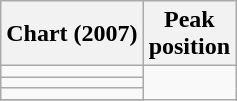<table class="wikitable sortable">
<tr>
<th align="left">Chart (2007)</th>
<th style="text-align:center;">Peak<br>position</th>
</tr>
<tr>
<td></td>
</tr>
<tr>
<td></td>
</tr>
<tr>
<td></td>
</tr>
<tr>
</tr>
</table>
